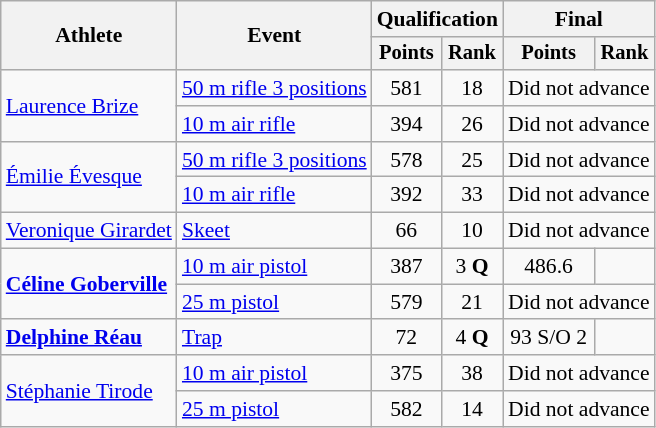<table class="wikitable" style="font-size:90%">
<tr>
<th rowspan="2">Athlete</th>
<th rowspan="2">Event</th>
<th colspan=2>Qualification</th>
<th colspan=2>Final</th>
</tr>
<tr style="font-size:95%">
<th>Points</th>
<th>Rank</th>
<th>Points</th>
<th>Rank</th>
</tr>
<tr align=center>
<td align=left rowspan=2><a href='#'>Laurence Brize</a></td>
<td align=left><a href='#'>50 m rifle 3 positions</a></td>
<td>581</td>
<td>18</td>
<td colspan=2>Did not advance</td>
</tr>
<tr align=center>
<td align=left><a href='#'>10 m air rifle</a></td>
<td>394</td>
<td>26</td>
<td colspan=2>Did not advance</td>
</tr>
<tr align=center>
<td align=left rowspan=2><a href='#'>Émilie Évesque</a></td>
<td align=left><a href='#'>50 m rifle 3 positions</a></td>
<td>578</td>
<td>25</td>
<td colspan=2>Did not advance</td>
</tr>
<tr align=center>
<td align=left><a href='#'>10 m air rifle</a></td>
<td>392</td>
<td>33</td>
<td colspan=2>Did not advance</td>
</tr>
<tr align=center>
<td align=left><a href='#'>Veronique Girardet</a></td>
<td align=left><a href='#'>Skeet</a></td>
<td>66</td>
<td>10</td>
<td colspan=2>Did not advance</td>
</tr>
<tr align=center>
<td align=left rowspan=2><strong><a href='#'>Céline Goberville</a></strong></td>
<td align=left><a href='#'>10 m air pistol</a></td>
<td>387</td>
<td>3 <strong>Q</strong></td>
<td>486.6</td>
<td></td>
</tr>
<tr align=center>
<td align=left><a href='#'>25 m pistol</a></td>
<td>579</td>
<td>21</td>
<td colspan=2>Did not advance</td>
</tr>
<tr align=center>
<td align=left><strong><a href='#'>Delphine Réau</a></strong></td>
<td align=left><a href='#'>Trap</a></td>
<td>72</td>
<td>4 <strong>Q</strong></td>
<td>93 S/O 2</td>
<td></td>
</tr>
<tr align=center>
<td align=left rowspan=2><a href='#'>Stéphanie Tirode</a></td>
<td align=left><a href='#'>10 m air pistol</a></td>
<td>375</td>
<td>38</td>
<td colspan=2>Did not advance</td>
</tr>
<tr align=center>
<td align=left><a href='#'>25 m pistol</a></td>
<td>582</td>
<td>14</td>
<td colspan=2>Did not advance</td>
</tr>
</table>
